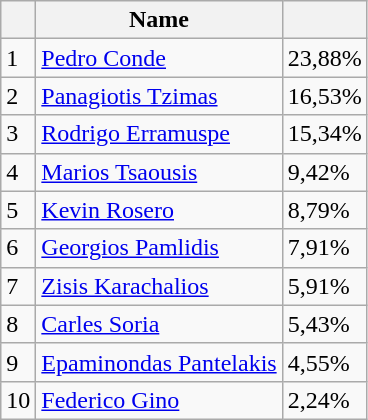<table class="wikitable">
<tr>
<th></th>
<th>Name</th>
<th></th>
</tr>
<tr>
<td>1</td>
<td><a href='#'>Pedro Conde</a></td>
<td>23,88%</td>
</tr>
<tr>
<td>2</td>
<td><a href='#'>Panagiotis Tzimas</a></td>
<td>16,53%</td>
</tr>
<tr>
<td>3</td>
<td><a href='#'>Rodrigo Erramuspe</a></td>
<td>15,34%</td>
</tr>
<tr>
<td>4</td>
<td><a href='#'>Marios Tsaousis</a></td>
<td>9,42%</td>
</tr>
<tr>
<td>5</td>
<td><a href='#'>Kevin Rosero</a></td>
<td>8,79%</td>
</tr>
<tr>
<td>6</td>
<td><a href='#'>Georgios Pamlidis</a></td>
<td>7,91%</td>
</tr>
<tr>
<td>7</td>
<td><a href='#'>Zisis Karachalios</a></td>
<td>5,91%</td>
</tr>
<tr>
<td>8</td>
<td><a href='#'>Carles Soria</a></td>
<td>5,43%</td>
</tr>
<tr>
<td>9</td>
<td><a href='#'>Epaminondas Pantelakis</a></td>
<td>4,55%</td>
</tr>
<tr>
<td>10</td>
<td><a href='#'>Federico Gino</a></td>
<td>2,24%</td>
</tr>
</table>
